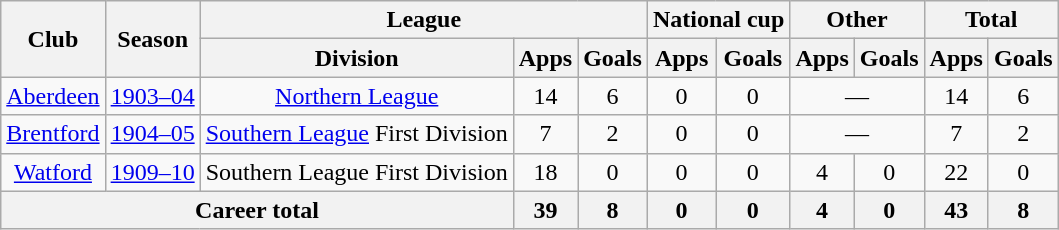<table class="wikitable" style="text-align: center;">
<tr>
<th rowspan="2">Club</th>
<th rowspan="2">Season</th>
<th colspan="3">League</th>
<th colspan="2">National cup</th>
<th colspan="2">Other</th>
<th colspan="2">Total</th>
</tr>
<tr>
<th>Division</th>
<th>Apps</th>
<th>Goals</th>
<th>Apps</th>
<th>Goals</th>
<th>Apps</th>
<th>Goals</th>
<th>Apps</th>
<th>Goals</th>
</tr>
<tr>
<td><a href='#'>Aberdeen</a></td>
<td><a href='#'>1903–04</a></td>
<td><a href='#'>Northern League</a></td>
<td>14</td>
<td>6</td>
<td>0</td>
<td>0</td>
<td colspan="2">—</td>
<td>14</td>
<td>6</td>
</tr>
<tr>
<td><a href='#'>Brentford</a></td>
<td><a href='#'>1904–05</a></td>
<td><a href='#'>Southern League</a> First Division</td>
<td>7</td>
<td>2</td>
<td>0</td>
<td>0</td>
<td colspan="2">—</td>
<td>7</td>
<td>2</td>
</tr>
<tr>
<td><a href='#'>Watford</a></td>
<td><a href='#'>1909–10</a></td>
<td>Southern League First Division</td>
<td>18</td>
<td>0</td>
<td>0</td>
<td>0</td>
<td>4</td>
<td>0</td>
<td>22</td>
<td>0</td>
</tr>
<tr>
<th colspan="3">Career total</th>
<th>39</th>
<th>8</th>
<th>0</th>
<th>0</th>
<th>4</th>
<th>0</th>
<th>43</th>
<th>8</th>
</tr>
</table>
